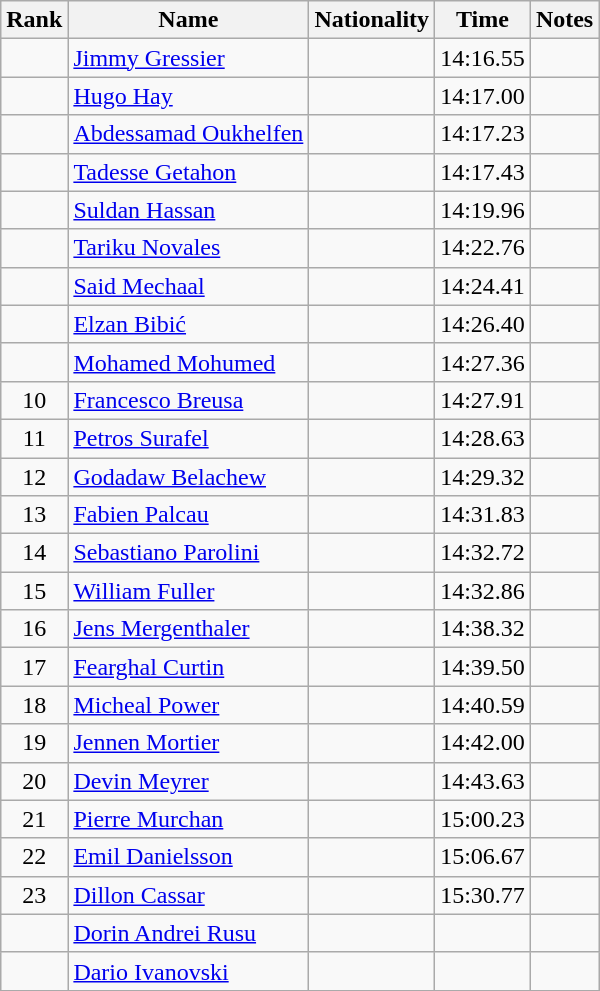<table class="wikitable sortable" style="text-align:center">
<tr>
<th>Rank</th>
<th>Name</th>
<th>Nationality</th>
<th>Time</th>
<th>Notes</th>
</tr>
<tr>
<td></td>
<td align=left><a href='#'>Jimmy Gressier</a></td>
<td align=left></td>
<td>14:16.55</td>
<td></td>
</tr>
<tr>
<td></td>
<td align=left><a href='#'>Hugo Hay</a></td>
<td align=left></td>
<td>14:17.00</td>
<td></td>
</tr>
<tr>
<td></td>
<td align=left><a href='#'>Abdessamad Oukhelfen</a></td>
<td align=left></td>
<td>14:17.23</td>
<td></td>
</tr>
<tr>
<td></td>
<td align=left><a href='#'>Tadesse Getahon</a></td>
<td align=left></td>
<td>14:17.43</td>
<td></td>
</tr>
<tr>
<td></td>
<td align=left><a href='#'>Suldan Hassan</a></td>
<td align=left></td>
<td>14:19.96</td>
<td></td>
</tr>
<tr>
<td></td>
<td align=left><a href='#'>Tariku Novales</a></td>
<td align=left></td>
<td>14:22.76</td>
<td></td>
</tr>
<tr>
<td></td>
<td align=left><a href='#'>Said Mechaal</a></td>
<td align=left></td>
<td>14:24.41</td>
<td></td>
</tr>
<tr>
<td></td>
<td align=left><a href='#'>Elzan Bibić</a></td>
<td align=left></td>
<td>14:26.40</td>
<td></td>
</tr>
<tr>
<td></td>
<td align=left><a href='#'>Mohamed Mohumed</a></td>
<td align=left></td>
<td>14:27.36</td>
<td></td>
</tr>
<tr>
<td>10</td>
<td align=left><a href='#'>Francesco Breusa</a></td>
<td align=left></td>
<td>14:27.91</td>
<td></td>
</tr>
<tr>
<td>11</td>
<td align=left><a href='#'>Petros Surafel</a></td>
<td align=left></td>
<td>14:28.63</td>
<td></td>
</tr>
<tr>
<td>12</td>
<td align=left><a href='#'>Godadaw Belachew</a></td>
<td align=left></td>
<td>14:29.32</td>
<td></td>
</tr>
<tr>
<td>13</td>
<td align=left><a href='#'>Fabien Palcau</a></td>
<td align=left></td>
<td>14:31.83</td>
<td></td>
</tr>
<tr>
<td>14</td>
<td align=left><a href='#'>Sebastiano Parolini</a></td>
<td align=left></td>
<td>14:32.72</td>
<td></td>
</tr>
<tr>
<td>15</td>
<td align=left><a href='#'>William Fuller</a></td>
<td align=left></td>
<td>14:32.86</td>
<td></td>
</tr>
<tr>
<td>16</td>
<td align=left><a href='#'>Jens Mergenthaler</a></td>
<td align=left></td>
<td>14:38.32</td>
<td></td>
</tr>
<tr>
<td>17</td>
<td align=left><a href='#'>Fearghal Curtin</a></td>
<td align=left></td>
<td>14:39.50</td>
<td></td>
</tr>
<tr>
<td>18</td>
<td align=left><a href='#'>Micheal Power</a></td>
<td align=left></td>
<td>14:40.59</td>
<td></td>
</tr>
<tr>
<td>19</td>
<td align=left><a href='#'>Jennen Mortier</a></td>
<td align=left></td>
<td>14:42.00</td>
<td></td>
</tr>
<tr>
<td>20</td>
<td align=left><a href='#'>Devin Meyrer</a></td>
<td align=left></td>
<td>14:43.63</td>
<td></td>
</tr>
<tr>
<td>21</td>
<td align=left><a href='#'>Pierre Murchan</a></td>
<td align=left></td>
<td>15:00.23</td>
<td></td>
</tr>
<tr>
<td>22</td>
<td align=left><a href='#'>Emil Danielsson</a></td>
<td align=left></td>
<td>15:06.67</td>
<td></td>
</tr>
<tr>
<td>23</td>
<td align=left><a href='#'>Dillon Cassar</a></td>
<td align=left></td>
<td>15:30.77</td>
<td></td>
</tr>
<tr>
<td></td>
<td align=left><a href='#'>Dorin Andrei Rusu</a></td>
<td align=left></td>
<td></td>
<td></td>
</tr>
<tr>
<td></td>
<td align=left><a href='#'>Dario Ivanovski</a></td>
<td align=left></td>
<td></td>
<td></td>
</tr>
</table>
